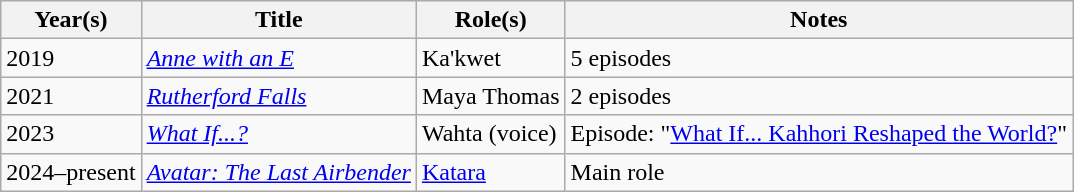<table class="wikitable">
<tr>
<th>Year(s)</th>
<th>Title</th>
<th>Role(s)</th>
<th>Notes</th>
</tr>
<tr>
<td>2019</td>
<td><em><a href='#'>Anne with an E</a></em></td>
<td>Ka'kwet</td>
<td>5 episodes</td>
</tr>
<tr>
<td>2021</td>
<td><em><a href='#'>Rutherford Falls</a></em></td>
<td>Maya Thomas</td>
<td>2 episodes</td>
</tr>
<tr>
<td>2023</td>
<td><em><a href='#'>What If...?</a></em></td>
<td>Wahta (voice)</td>
<td>Episode: "<a href='#'>What If... Kahhori Reshaped the World?</a>"</td>
</tr>
<tr>
<td>2024–present</td>
<td><em><a href='#'>Avatar: The Last Airbender</a></em></td>
<td><a href='#'>Katara</a></td>
<td>Main role</td>
</tr>
</table>
